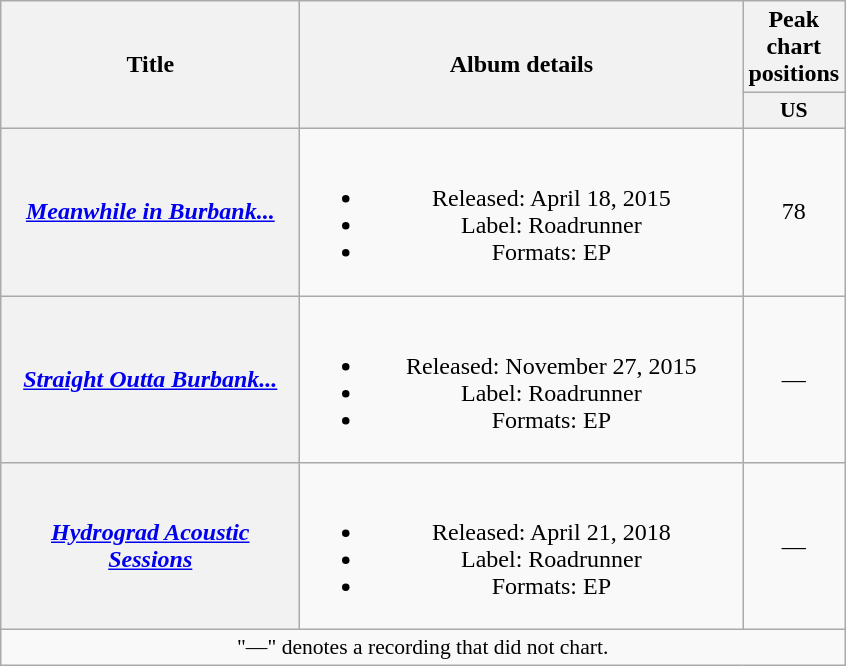<table class="wikitable plainrowheaders" style="text-align:center;">
<tr>
<th scope="col" style="width:12em;" rowspan="2">Title</th>
<th scope="col" style="width:18em;" rowspan="2">Album details</th>
<th scope="col" colspan="1">Peak chart positions</th>
</tr>
<tr>
<th scope="col" style="width:3em;font-size:90%;">US<br></th>
</tr>
<tr>
<th scope="row"><em><a href='#'>Meanwhile in Burbank...</a></em></th>
<td><br><ul><li>Released: April 18, 2015</li><li>Label: Roadrunner</li><li>Formats: EP</li></ul></td>
<td>78</td>
</tr>
<tr>
<th scope="row"><em><a href='#'>Straight Outta Burbank...</a></em></th>
<td><br><ul><li>Released: November 27, 2015</li><li>Label: Roadrunner</li><li>Formats: EP</li></ul></td>
<td>—</td>
</tr>
<tr>
<th scope="row"><em><a href='#'>Hydrograd Acoustic Sessions</a></em></th>
<td><br><ul><li>Released: April 21, 2018</li><li>Label: Roadrunner</li><li>Formats: EP</li></ul></td>
<td>—</td>
</tr>
<tr>
<td colspan="3" style="font-size:90%">"—" denotes a recording that did not chart.</td>
</tr>
</table>
